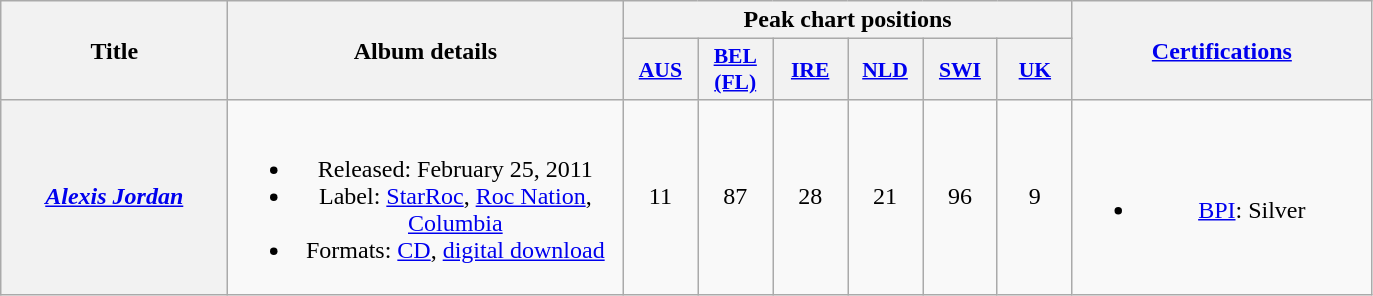<table class="wikitable plainrowheaders" style="text-align:center;">
<tr>
<th scope="col" rowspan="2" style="width:9em;">Title</th>
<th scope="col" rowspan="2" style="width:16em;">Album details</th>
<th scope="col" colspan="6">Peak chart positions</th>
<th scope="col" rowspan="2" style="width:12em;"><a href='#'>Certifications</a></th>
</tr>
<tr>
<th scope="col" style="width:3em;font-size:90%"><a href='#'>AUS</a><br></th>
<th scope="col" style="width:3em;font-size:90%"><a href='#'>BEL (FL)</a><br></th>
<th scope="col" style="width:3em;font-size:90%"><a href='#'>IRE</a><br></th>
<th scope="col" style="width:3em;font-size:90%"><a href='#'>NLD</a><br></th>
<th scope="col" style="width:3em;font-size:90%"><a href='#'>SWI</a><br></th>
<th scope="col" style="width:3em;font-size:90%"><a href='#'>UK</a><br></th>
</tr>
<tr>
<th scope="row"><em><a href='#'>Alexis Jordan</a></em></th>
<td><br><ul><li>Released: February 25, 2011</li><li>Label: <a href='#'>StarRoc</a>, <a href='#'>Roc Nation</a>, <a href='#'>Columbia</a></li><li>Formats: <a href='#'>CD</a>, <a href='#'>digital download</a></li></ul></td>
<td>11</td>
<td>87</td>
<td>28</td>
<td>21</td>
<td>96</td>
<td>9</td>
<td><br><ul><li><a href='#'>BPI</a>: Silver</li></ul></td>
</tr>
</table>
